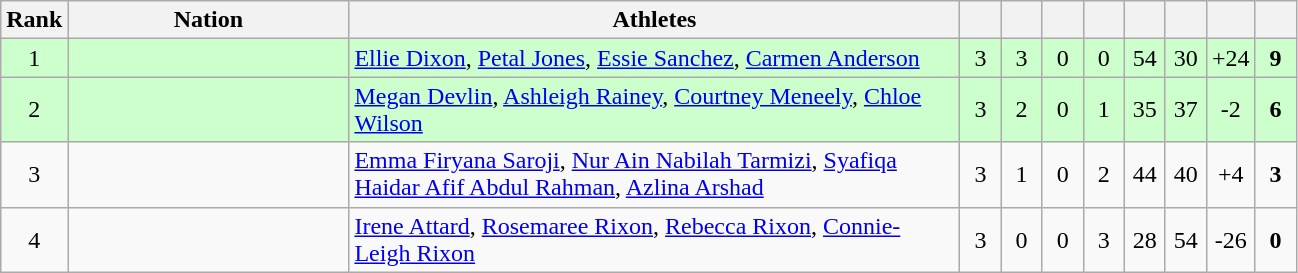<table class=wikitable style="text-align:center">
<tr>
<th width=20>Rank</th>
<th width=180>Nation</th>
<th width=400>Athletes</th>
<th width=20></th>
<th width=20></th>
<th width=20></th>
<th width=20></th>
<th width=20></th>
<th width=20></th>
<th width=20></th>
<th width=20></th>
</tr>
<tr bgcolor="#ccffcc">
<td>1</td>
<td align=left></td>
<td align=left><a href='#'>Ellie Dixon</a>, <a href='#'>Petal Jones</a>, <a href='#'>Essie Sanchez</a>, <a href='#'>Carmen Anderson</a></td>
<td>3</td>
<td>3</td>
<td>0</td>
<td>0</td>
<td>54</td>
<td>30</td>
<td>+24</td>
<td><strong>9</strong></td>
</tr>
<tr bgcolor="#ccffcc">
<td>2</td>
<td align=left></td>
<td align=left><a href='#'>Megan Devlin</a>, <a href='#'>Ashleigh Rainey</a>, <a href='#'>Courtney Meneely</a>, <a href='#'>Chloe Wilson</a></td>
<td>3</td>
<td>2</td>
<td>0</td>
<td>1</td>
<td>35</td>
<td>37</td>
<td>-2</td>
<td><strong>6</strong></td>
</tr>
<tr>
<td>3</td>
<td align=left></td>
<td align=left><a href='#'>Emma Firyana Saroji</a>, <a href='#'>Nur Ain Nabilah Tarmizi</a>, <a href='#'>Syafiqa Haidar Afif Abdul Rahman</a>, <a href='#'>Azlina Arshad</a></td>
<td>3</td>
<td>1</td>
<td>0</td>
<td>2</td>
<td>44</td>
<td>40</td>
<td>+4</td>
<td><strong>3</strong></td>
</tr>
<tr>
<td>4</td>
<td align=left></td>
<td align=left><a href='#'>Irene Attard</a>, <a href='#'>Rosemaree Rixon</a>, <a href='#'>Rebecca Rixon</a>, <a href='#'>Connie-Leigh Rixon</a></td>
<td>3</td>
<td>0</td>
<td>0</td>
<td>3</td>
<td>28</td>
<td>54</td>
<td>-26</td>
<td><strong>0</strong></td>
</tr>
</table>
